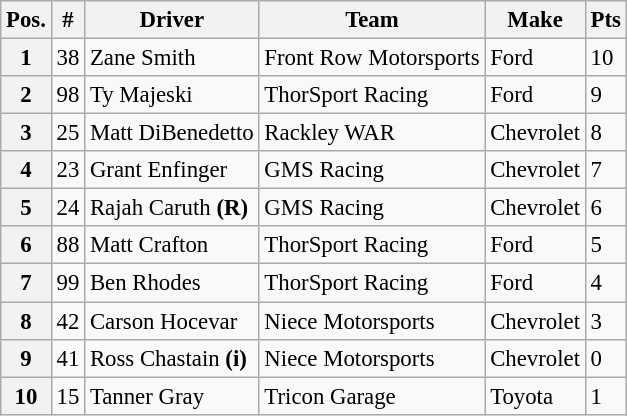<table class="wikitable" style="font-size:95%">
<tr>
<th>Pos.</th>
<th>#</th>
<th>Driver</th>
<th>Team</th>
<th>Make</th>
<th>Pts</th>
</tr>
<tr>
<th>1</th>
<td>38</td>
<td>Zane Smith</td>
<td>Front Row Motorsports</td>
<td>Ford</td>
<td>10</td>
</tr>
<tr>
<th>2</th>
<td>98</td>
<td>Ty Majeski</td>
<td>ThorSport Racing</td>
<td>Ford</td>
<td>9</td>
</tr>
<tr>
<th>3</th>
<td>25</td>
<td>Matt DiBenedetto</td>
<td>Rackley WAR</td>
<td>Chevrolet</td>
<td>8</td>
</tr>
<tr>
<th>4</th>
<td>23</td>
<td>Grant Enfinger</td>
<td>GMS Racing</td>
<td>Chevrolet</td>
<td>7</td>
</tr>
<tr>
<th>5</th>
<td>24</td>
<td>Rajah Caruth <strong>(R)</strong></td>
<td>GMS Racing</td>
<td>Chevrolet</td>
<td>6</td>
</tr>
<tr>
<th>6</th>
<td>88</td>
<td>Matt Crafton</td>
<td>ThorSport Racing</td>
<td>Ford</td>
<td>5</td>
</tr>
<tr>
<th>7</th>
<td>99</td>
<td>Ben Rhodes</td>
<td>ThorSport Racing</td>
<td>Ford</td>
<td>4</td>
</tr>
<tr>
<th>8</th>
<td>42</td>
<td>Carson Hocevar</td>
<td>Niece Motorsports</td>
<td>Chevrolet</td>
<td>3</td>
</tr>
<tr>
<th>9</th>
<td>41</td>
<td>Ross Chastain <strong>(i)</strong></td>
<td>Niece Motorsports</td>
<td>Chevrolet</td>
<td>0</td>
</tr>
<tr>
<th>10</th>
<td>15</td>
<td>Tanner Gray</td>
<td>Tricon Garage</td>
<td>Toyota</td>
<td>1</td>
</tr>
</table>
